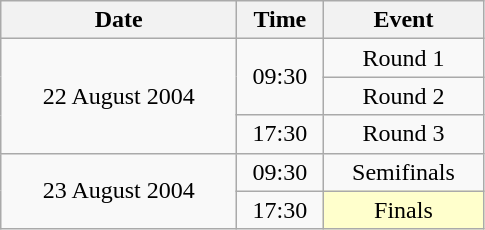<table class = "wikitable" style="text-align:center;">
<tr>
<th width=150>Date</th>
<th width=50>Time</th>
<th width=100>Event</th>
</tr>
<tr>
<td rowspan=3>22 August 2004</td>
<td rowspan=2>09:30</td>
<td>Round 1</td>
</tr>
<tr>
<td>Round 2</td>
</tr>
<tr>
<td>17:30</td>
<td>Round 3</td>
</tr>
<tr>
<td rowspan=2>23 August 2004</td>
<td>09:30</td>
<td>Semifinals</td>
</tr>
<tr>
<td>17:30</td>
<td bgcolor=ffffcc>Finals</td>
</tr>
</table>
